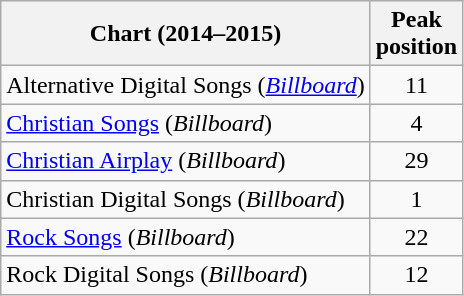<table class="wikitable">
<tr>
<th>Chart (2014–2015)</th>
<th>Peak<br>position</th>
</tr>
<tr>
<td>Alternative Digital Songs (<em><a href='#'>Billboard</a></em>)</td>
<td align="center">11</td>
</tr>
<tr>
<td><a href='#'>Christian Songs</a> (<em>Billboard</em>)</td>
<td align="center">4</td>
</tr>
<tr>
<td><a href='#'>Christian Airplay</a> (<em>Billboard</em>)</td>
<td align="center">29</td>
</tr>
<tr>
<td>Christian Digital Songs (<em>Billboard</em>)</td>
<td align="center">1</td>
</tr>
<tr>
<td><a href='#'>Rock Songs</a> (<em>Billboard</em>)</td>
<td align="center">22</td>
</tr>
<tr>
<td>Rock Digital Songs (<em>Billboard</em>)</td>
<td align="center">12</td>
</tr>
</table>
